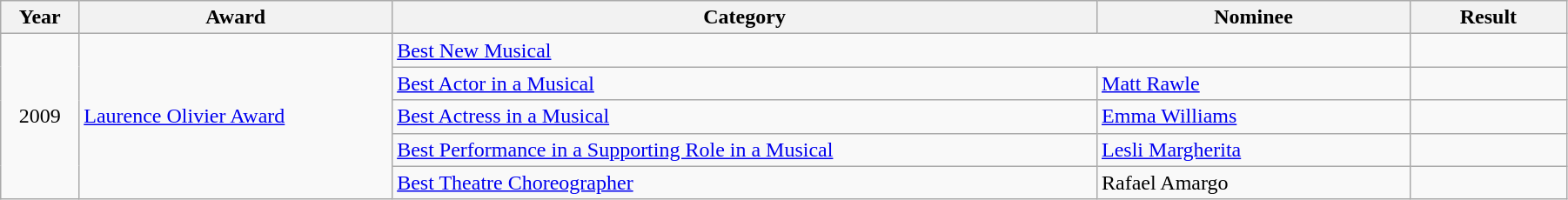<table class="wikitable" style="width:95%;">
<tr>
<th style="width:5%;">Year</th>
<th style="width:20%;">Award</th>
<th style="width:45%;">Category</th>
<th style="width:20%;">Nominee</th>
<th style="width:10%;">Result</th>
</tr>
<tr>
<td rowspan="5" style="text-align:center;">2009</td>
<td rowspan="5"><a href='#'>Laurence Olivier Award</a></td>
<td colspan="2"><a href='#'>Best New Musical</a></td>
<td></td>
</tr>
<tr>
<td><a href='#'>Best Actor in a Musical</a></td>
<td><a href='#'>Matt Rawle</a></td>
<td></td>
</tr>
<tr>
<td><a href='#'>Best Actress in a Musical</a></td>
<td><a href='#'>Emma Williams</a></td>
<td></td>
</tr>
<tr>
<td><a href='#'>Best Performance in a Supporting Role in a Musical</a></td>
<td><a href='#'>Lesli Margherita</a></td>
<td></td>
</tr>
<tr>
<td><a href='#'>Best Theatre Choreographer</a></td>
<td>Rafael Amargo</td>
<td></td>
</tr>
</table>
